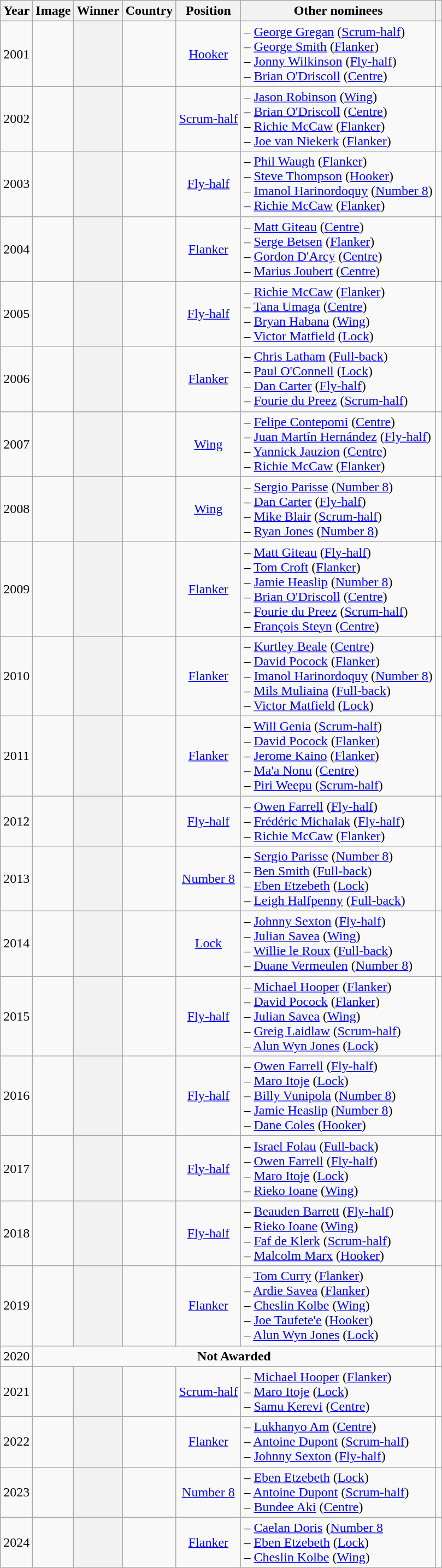<table class="sortable wikitable plainrowheaders" style="text-align:center">
<tr>
<th scope=col>Year</th>
<th scope=col class=unsortable>Image</th>
<th scope=col>Winner</th>
<th scope=col>Country</th>
<th scope=col>Position</th>
<th scope=col class=unsortable>Other nominees</th>
<th scope=col class=unsortable></th>
</tr>
<tr>
<td>2001</td>
<td></td>
<th scope=row><strong></strong></th>
<td align=left></td>
<td><a href='#'>Hooker</a></td>
<td align=left> – <a href='#'>George Gregan</a> (<a href='#'>Scrum-half</a>)  <br>  – <a href='#'>George Smith</a> (<a href='#'>Flanker</a>) <br> – <a href='#'>Jonny Wilkinson</a> (<a href='#'>Fly-half</a>) <br> – <a href='#'>Brian O'Driscoll</a> (<a href='#'>Centre</a>)</td>
<td></td>
</tr>
<tr>
<td>2002</td>
<td></td>
<th scope=row><strong></strong></th>
<td align=left></td>
<td><a href='#'>Scrum-half</a></td>
<td align=left> – <a href='#'>Jason Robinson</a> (<a href='#'>Wing</a>)<br>  – <a href='#'>Brian O'Driscoll</a> (<a href='#'>Centre</a>) <br>  – <a href='#'>Richie McCaw</a> (<a href='#'>Flanker</a>) <br> – <a href='#'>Joe van Niekerk</a> (<a href='#'>Flanker</a>)</td>
<td></td>
</tr>
<tr>
<td>2003</td>
<td></td>
<th scope=row><strong></strong></th>
<td align=left></td>
<td><a href='#'>Fly-half</a></td>
<td align=left> – <a href='#'>Phil Waugh</a> (<a href='#'>Flanker</a>) <br> – <a href='#'>Steve Thompson</a> (<a href='#'>Hooker</a>) <br> – <a href='#'>Imanol Harinordoquy</a> (<a href='#'>Number 8</a>) <br> – <a href='#'>Richie McCaw</a> (<a href='#'>Flanker</a>)</td>
<td></td>
</tr>
<tr>
<td>2004</td>
<td></td>
<th scope=row><strong></strong></th>
<td align=left></td>
<td><a href='#'>Flanker</a></td>
<td align=left> – <a href='#'>Matt Giteau</a> (<a href='#'>Centre</a>) <br> – <a href='#'>Serge Betsen</a> (<a href='#'>Flanker</a>) <br>  – <a href='#'>Gordon D'Arcy</a> (<a href='#'>Centre</a>) <br> – <a href='#'>Marius Joubert</a> (<a href='#'>Centre</a>)</td>
<td></td>
</tr>
<tr>
<td>2005</td>
<td></td>
<th scope=row><strong></strong></th>
<td align=left></td>
<td><a href='#'>Fly-half</a></td>
<td align=left> – <a href='#'>Richie McCaw</a> (<a href='#'>Flanker</a>) <br> – <a href='#'>Tana Umaga</a> (<a href='#'>Centre</a>) <br>  – <a href='#'>Bryan Habana</a> (<a href='#'>Wing</a>) <br> – <a href='#'>Victor Matfield</a> (<a href='#'>Lock</a>)</td>
<td></td>
</tr>
<tr>
<td>2006</td>
<td></td>
<th scope=row><strong></strong></th>
<td align=left></td>
<td><a href='#'>Flanker</a></td>
<td align=left> – <a href='#'>Chris Latham</a> (<a href='#'>Full-back</a>) <br>  – <a href='#'>Paul O'Connell</a> (<a href='#'>Lock</a>) <br>  – <a href='#'>Dan Carter</a> (<a href='#'>Fly-half</a>) <br>  – <a href='#'>Fourie du Preez</a> (<a href='#'>Scrum-half</a>)</td>
<td></td>
</tr>
<tr>
<td>2007</td>
<td></td>
<th scope=row><strong></strong></th>
<td align=left></td>
<td><a href='#'>Wing</a></td>
<td align=left> – <a href='#'>Felipe Contepomi</a> (<a href='#'>Centre</a>) <br> – <a href='#'>Juan Martín Hernández</a> (<a href='#'>Fly-half</a>) <br> – <a href='#'>Yannick Jauzion</a> (<a href='#'>Centre</a>) <br> – <a href='#'>Richie McCaw</a> (<a href='#'>Flanker</a>)</td>
<td></td>
</tr>
<tr>
<td>2008</td>
<td></td>
<th scope=row><strong></strong></th>
<td align=left></td>
<td><a href='#'>Wing</a></td>
<td align=left> – <a href='#'>Sergio Parisse</a> (<a href='#'>Number 8</a>) <br>  – <a href='#'>Dan Carter</a> (<a href='#'>Fly-half</a>) <br>  – <a href='#'>Mike Blair</a> (<a href='#'>Scrum-half</a>) <br>  – <a href='#'>Ryan Jones</a> (<a href='#'>Number 8</a>)</td>
<td></td>
</tr>
<tr>
<td>2009</td>
<td></td>
<th scope=row><strong></strong></th>
<td align=left></td>
<td><a href='#'>Flanker</a></td>
<td align=left> – <a href='#'>Matt Giteau</a> (<a href='#'>Fly-half</a>) <br> – <a href='#'>Tom Croft</a> (<a href='#'>Flanker</a>) <br>  – <a href='#'>Jamie Heaslip</a> (<a href='#'>Number 8</a>)<br>  – <a href='#'>Brian O'Driscoll</a> (<a href='#'>Centre</a>) <br> – <a href='#'>Fourie du Preez</a> (<a href='#'>Scrum-half</a>) <br> – <a href='#'>François Steyn</a> (<a href='#'>Centre</a>)</td>
<td></td>
</tr>
<tr>
<td>2010</td>
<td></td>
<th scope=row><strong></strong></th>
<td align=left></td>
<td><a href='#'>Flanker</a></td>
<td align=left> – <a href='#'>Kurtley Beale</a> (<a href='#'>Centre</a>) <br>  – <a href='#'>David Pocock</a> (<a href='#'>Flanker</a>) <br>  – <a href='#'>Imanol Harinordoquy</a> (<a href='#'>Number 8</a>) <br>  – <a href='#'>Mils Muliaina</a> (<a href='#'>Full-back</a>) <br> – <a href='#'>Victor Matfield</a> (<a href='#'>Lock</a>)</td>
<td></td>
</tr>
<tr>
<td>2011</td>
<td></td>
<th scope=row><strong></strong></th>
<td align=left></td>
<td><a href='#'>Flanker</a></td>
<td align=left> – <a href='#'>Will Genia</a> (<a href='#'>Scrum-half</a>)  <br>  – <a href='#'>David Pocock</a> (<a href='#'>Flanker</a>)  <br>  – <a href='#'>Jerome Kaino</a> (<a href='#'>Flanker</a>) <br>  – <a href='#'>Ma'a Nonu</a> (<a href='#'>Centre</a>) <br>  – <a href='#'>Piri Weepu</a> (<a href='#'>Scrum-half</a>)</td>
<td></td>
</tr>
<tr>
<td>2012</td>
<td></td>
<th scope=row><strong></strong></th>
<td align=left></td>
<td><a href='#'>Fly-half</a></td>
<td align=left> – <a href='#'>Owen Farrell</a> (<a href='#'>Fly-half</a>) <br>  – <a href='#'>Frédéric Michalak</a> (<a href='#'>Fly-half</a>) <br> – <a href='#'>Richie McCaw</a> (<a href='#'>Flanker</a>)</td>
<td></td>
</tr>
<tr>
<td>2013</td>
<td></td>
<th scope=row><strong></strong></th>
<td align=left></td>
<td><a href='#'>Number 8</a></td>
<td align=left> – <a href='#'>Sergio Parisse</a> (<a href='#'>Number 8</a>) <br>  – <a href='#'>Ben Smith</a> (<a href='#'>Full-back</a>) <br>  – <a href='#'>Eben Etzebeth</a> (<a href='#'>Lock</a>) <br>  – <a href='#'>Leigh Halfpenny</a> (<a href='#'>Full-back</a>)</td>
<td></td>
</tr>
<tr>
<td>2014</td>
<td></td>
<th scope=row><strong></strong></th>
<td align=left></td>
<td><a href='#'>Lock</a></td>
<td align=left> – <a href='#'>Johnny Sexton</a> (<a href='#'>Fly-half</a>) <br>  – <a href='#'>Julian Savea</a> (<a href='#'>Wing</a>) <br>  – <a href='#'>Willie le Roux</a> (<a href='#'>Full-back</a>) <br>  – <a href='#'>Duane Vermeulen</a> (<a href='#'>Number 8</a>)</td>
<td></td>
</tr>
<tr>
<td>2015</td>
<td></td>
<th scope=row><strong></strong></th>
<td align=left></td>
<td><a href='#'>Fly-half</a></td>
<td align=left> – <a href='#'>Michael Hooper</a> (<a href='#'>Flanker</a>)<br>  – <a href='#'>David Pocock</a> (<a href='#'>Flanker</a>) <br>  – <a href='#'>Julian Savea</a> (<a href='#'>Wing</a>) <br>  – <a href='#'>Greig Laidlaw</a> (<a href='#'>Scrum-half</a>) <br>  – <a href='#'>Alun Wyn Jones</a> (<a href='#'>Lock</a>)</td>
<td></td>
</tr>
<tr>
<td>2016</td>
<td></td>
<th scope=row><strong></strong></th>
<td align=left></td>
<td><a href='#'>Fly-half</a></td>
<td align=left> – <a href='#'>Owen Farrell</a> (<a href='#'>Fly-half</a>) <br>  – <a href='#'>Maro Itoje</a> (<a href='#'>Lock</a>) <br>  – <a href='#'>Billy Vunipola</a> (<a href='#'>Number 8</a>) <br>  – <a href='#'>Jamie Heaslip</a> (<a href='#'>Number 8</a>) <br>  – <a href='#'>Dane Coles</a> (<a href='#'>Hooker</a>)</td>
<td></td>
</tr>
<tr>
<td>2017</td>
<td></td>
<th scope=row><strong></strong></th>
<td align=left></td>
<td><a href='#'>Fly-half</a></td>
<td align=left> – <a href='#'>Israel Folau</a> (<a href='#'>Full-back</a>) <br>  – <a href='#'>Owen Farrell</a> (<a href='#'>Fly-half</a>) <br>  – <a href='#'>Maro Itoje</a> (<a href='#'>Lock</a>) <br>  – <a href='#'>Rieko Ioane</a> (<a href='#'>Wing</a>)</td>
<td></td>
</tr>
<tr>
<td>2018</td>
<td></td>
<th scope=row><strong></strong></th>
<td align=left></td>
<td><a href='#'>Fly-half</a></td>
<td align=left> – <a href='#'>Beauden Barrett</a> (<a href='#'>Fly-half</a>) <br>  – <a href='#'>Rieko Ioane</a> (<a href='#'>Wing</a>)<br> – <a href='#'>Faf de Klerk</a> (<a href='#'>Scrum-half</a>)<br>  – <a href='#'>Malcolm Marx</a> (<a href='#'>Hooker</a>)</td>
<td></td>
</tr>
<tr>
<td>2019</td>
<td></td>
<th scope=row><strong></strong></th>
<td align=left></td>
<td><a href='#'>Flanker</a></td>
<td align=left> – <a href='#'>Tom Curry</a> (<a href='#'>Flanker</a>) <br>  – <a href='#'>Ardie Savea</a> (<a href='#'>Flanker</a>) <br>  – <a href='#'>Cheslin Kolbe</a> (<a href='#'>Wing</a>) <br>  – <a href='#'>Joe Taufete'e</a> (<a href='#'>Hooker</a>) <br>  – <a href='#'>Alun Wyn Jones</a> (<a href='#'>Lock</a>)</td>
<td></td>
</tr>
<tr>
<td>2020</td>
<td colspan="5"><strong>Not Awarded</strong></td>
<td></td>
</tr>
<tr>
<td>2021</td>
<td></td>
<th scope=row><strong></strong></th>
<td align=left></td>
<td><a href='#'>Scrum-half</a></td>
<td align=left> – <a href='#'>Michael Hooper</a> (<a href='#'>Flanker</a>) <br>  – <a href='#'>Maro Itoje</a> (<a href='#'>Lock</a>) <br>  – <a href='#'>Samu Kerevi</a> (<a href='#'>Centre</a>)</td>
<td></td>
</tr>
<tr>
<td>2022</td>
<td></td>
<th scope=row><strong></strong></th>
<td align=left></td>
<td><a href='#'>Flanker</a></td>
<td align="left"> – <a href='#'>Lukhanyo Am</a> (<a href='#'>Centre</a>) <br>  – <a href='#'>Antoine Dupont</a> (<a href='#'>Scrum-half</a>) <br>  – <a href='#'>Johnny Sexton</a> (<a href='#'>Fly-half</a>)</td>
<td></td>
</tr>
<tr>
<td>2023</td>
<td></td>
<th scope=row><strong></strong></th>
<td align=left></td>
<td><a href='#'>Number 8</a></td>
<td align="left"> – <a href='#'>Eben Etzebeth</a> (<a href='#'>Lock</a>) <br>  – <a href='#'>Antoine Dupont</a> (<a href='#'>Scrum-half</a>) <br>  – <a href='#'>Bundee Aki</a> (<a href='#'>Centre</a>)</td>
<td></td>
</tr>
<tr>
<td>2024</td>
<td></td>
<th scope=row><strong></strong></th>
<td align=left></td>
<td><a href='#'>Flanker</a></td>
<td align="left"> – <a href='#'>Caelan Doris</a> (<a href='#'>Number 8</a> <br>  – <a href='#'>Eben Etzebeth</a> (<a href='#'>Lock</a>) <br>  – <a href='#'>Cheslin Kolbe</a> (<a href='#'>Wing</a>)</td>
<td></td>
</tr>
</table>
